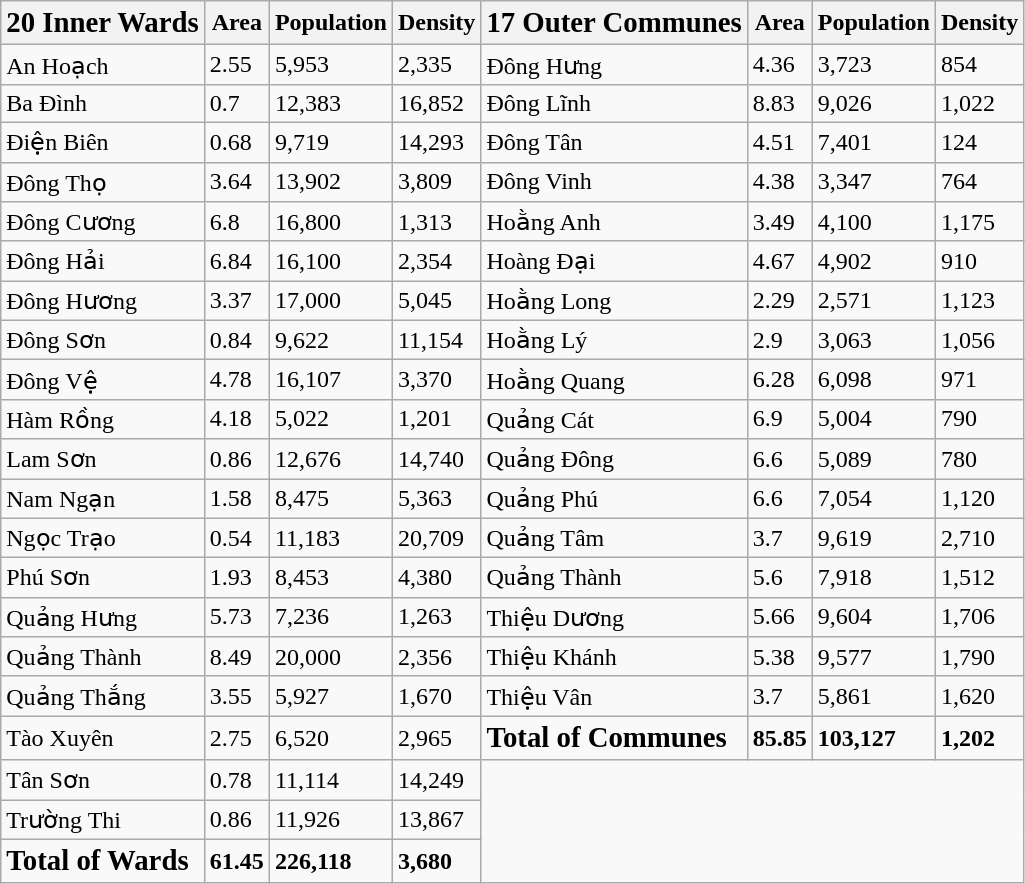<table class="wikitable sortable">
<tr>
<th><big>20 Inner Wards</big></th>
<th>Area</th>
<th>Population</th>
<th>Density</th>
<th><big>17 Outer Communes</big></th>
<th>Area</th>
<th>Population</th>
<th>Density</th>
</tr>
<tr>
<td>An Hoạch</td>
<td>2.55</td>
<td>5,953</td>
<td>2,335</td>
<td>Ðông Hưng</td>
<td>4.36</td>
<td>3,723</td>
<td>854</td>
</tr>
<tr>
<td>Ba Ðình</td>
<td>0.7</td>
<td>12,383</td>
<td>16,852</td>
<td>Ðông Lĩnh</td>
<td>8.83</td>
<td>9,026</td>
<td>1,022</td>
</tr>
<tr>
<td>Ðiện Biên</td>
<td>0.68</td>
<td>9,719</td>
<td>14,293</td>
<td>Ðông Tân</td>
<td>4.51</td>
<td>7,401</td>
<td>124</td>
</tr>
<tr>
<td>Ðông Thọ</td>
<td>3.64</td>
<td>13,902</td>
<td>3,809</td>
<td>Ðông Vinh</td>
<td>4.38</td>
<td>3,347</td>
<td>764</td>
</tr>
<tr>
<td>Ðông Cương</td>
<td>6.8</td>
<td>16,800</td>
<td>1,313</td>
<td>Hoằng Anh</td>
<td>3.49</td>
<td>4,100</td>
<td>1,175</td>
</tr>
<tr>
<td>Ðông Hải</td>
<td>6.84</td>
<td>16,100</td>
<td>2,354</td>
<td>Hoàng Ðại</td>
<td>4.67</td>
<td>4,902</td>
<td>910</td>
</tr>
<tr>
<td>Ðông Hương</td>
<td>3.37</td>
<td>17,000</td>
<td>5,045</td>
<td>Hoằng Long</td>
<td>2.29</td>
<td>2,571</td>
<td>1,123</td>
</tr>
<tr>
<td>Ðông Sơn</td>
<td>0.84</td>
<td>9,622</td>
<td>11,154</td>
<td>Hoằng Lý</td>
<td>2.9</td>
<td>3,063</td>
<td>1,056</td>
</tr>
<tr>
<td>Ðông Vệ</td>
<td>4.78</td>
<td>16,107</td>
<td>3,370</td>
<td>Hoằng Quang</td>
<td>6.28</td>
<td>6,098</td>
<td>971</td>
</tr>
<tr>
<td>Hàm Rồng</td>
<td>4.18</td>
<td>5,022</td>
<td>1,201</td>
<td>Quảng Cát</td>
<td>6.9</td>
<td>5,004</td>
<td>790</td>
</tr>
<tr>
<td>Lam Sơn</td>
<td>0.86</td>
<td>12,676</td>
<td>14,740</td>
<td>Quảng Ðông</td>
<td>6.6</td>
<td>5,089</td>
<td>780</td>
</tr>
<tr>
<td>Nam Ngạn</td>
<td>1.58</td>
<td>8,475</td>
<td>5,363</td>
<td>Quảng Phú</td>
<td>6.6</td>
<td>7,054</td>
<td>1,120</td>
</tr>
<tr>
<td>Ngọc Trạo</td>
<td>0.54</td>
<td>11,183</td>
<td>20,709</td>
<td>Quảng Tâm</td>
<td>3.7</td>
<td>9,619</td>
<td>2,710</td>
</tr>
<tr>
<td>Phú Sơn</td>
<td>1.93</td>
<td>8,453</td>
<td>4,380</td>
<td>Quảng Thành</td>
<td>5.6</td>
<td>7,918</td>
<td>1,512</td>
</tr>
<tr>
<td>Quảng Hưng</td>
<td>5.73</td>
<td>7,236</td>
<td>1,263</td>
<td>Thiệu Dương</td>
<td>5.66</td>
<td>9,604</td>
<td>1,706</td>
</tr>
<tr>
<td>Quảng Thành</td>
<td>8.49</td>
<td>20,000</td>
<td>2,356</td>
<td>Thiệu Khánh</td>
<td>5.38</td>
<td>9,577</td>
<td>1,790</td>
</tr>
<tr>
<td>Quảng Thắng</td>
<td>3.55</td>
<td>5,927</td>
<td>1,670</td>
<td>Thiệu Vân</td>
<td>3.7</td>
<td>5,861</td>
<td>1,620</td>
</tr>
<tr>
<td>Tào Xuyên</td>
<td>2.75</td>
<td>6,520</td>
<td>2,965</td>
<td><strong><big>Total of Communes</big></strong></td>
<td><strong>85.85</strong></td>
<td><strong>103,127</strong></td>
<td><strong>1,202</strong></td>
</tr>
<tr>
<td>Tân Sơn</td>
<td>0.78</td>
<td>11,114</td>
<td>14,249</td>
</tr>
<tr>
<td>Trường Thi</td>
<td>0.86</td>
<td>11,926</td>
<td>13,867</td>
</tr>
<tr>
<td><strong><big>Total of Wards</big></strong></td>
<td><strong>61.45</strong></td>
<td><strong>226,118</strong></td>
<td><strong>3,680</strong></td>
</tr>
</table>
